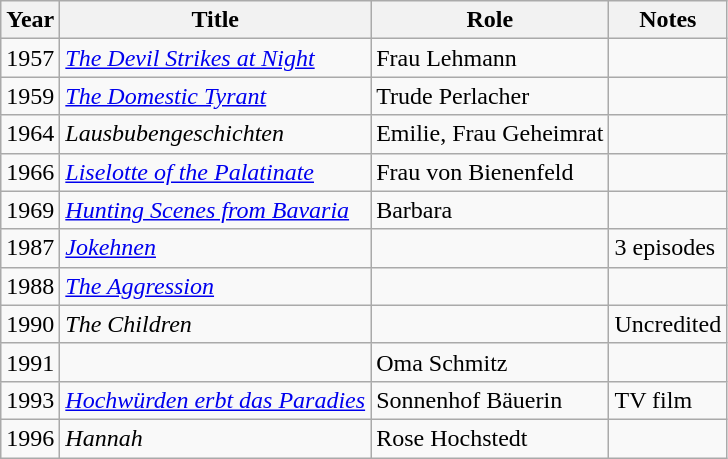<table class="wikitable">
<tr>
<th>Year</th>
<th>Title</th>
<th>Role</th>
<th>Notes</th>
</tr>
<tr>
<td>1957</td>
<td><em><a href='#'>The Devil Strikes at Night</a></em></td>
<td>Frau Lehmann</td>
<td></td>
</tr>
<tr>
<td>1959</td>
<td><em><a href='#'>The Domestic Tyrant</a></em></td>
<td>Trude Perlacher</td>
<td></td>
</tr>
<tr>
<td>1964</td>
<td><em>Lausbubengeschichten</em></td>
<td>Emilie, Frau Geheimrat</td>
<td></td>
</tr>
<tr>
<td>1966</td>
<td><em><a href='#'>Liselotte of the Palatinate</a></em></td>
<td>Frau von Bienenfeld</td>
<td></td>
</tr>
<tr>
<td>1969</td>
<td><em><a href='#'>Hunting Scenes from Bavaria</a></em></td>
<td>Barbara</td>
<td></td>
</tr>
<tr>
<td>1987</td>
<td><em><a href='#'>Jokehnen</a></em></td>
<td></td>
<td>3 episodes</td>
</tr>
<tr>
<td>1988</td>
<td><em><a href='#'>The Aggression</a></em></td>
<td></td>
<td></td>
</tr>
<tr>
<td>1990</td>
<td><em>The Children</em></td>
<td></td>
<td>Uncredited</td>
</tr>
<tr>
<td>1991</td>
<td><em></em></td>
<td>Oma Schmitz</td>
<td></td>
</tr>
<tr>
<td>1993</td>
<td><em><a href='#'>Hochwürden erbt das Paradies</a></em></td>
<td>Sonnenhof Bäuerin</td>
<td>TV film</td>
</tr>
<tr>
<td>1996</td>
<td><em>Hannah</em></td>
<td>Rose Hochstedt</td>
<td></td>
</tr>
</table>
